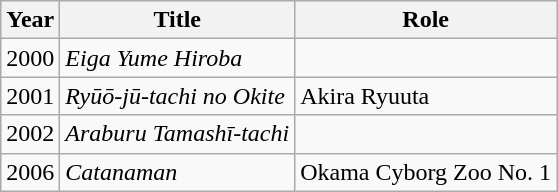<table class="wikitable">
<tr>
<th>Year</th>
<th>Title</th>
<th>Role</th>
</tr>
<tr>
<td>2000</td>
<td><em>Eiga Yume Hiroba</em></td>
<td></td>
</tr>
<tr>
<td>2001</td>
<td><em>Ryūō-jū-tachi no Okite</em></td>
<td>Akira Ryuuta</td>
</tr>
<tr>
<td>2002</td>
<td><em>Araburu Tamashī-tachi</em></td>
<td></td>
</tr>
<tr>
<td>2006</td>
<td><em>Catanaman</em></td>
<td>Okama Cyborg Zoo No. 1</td>
</tr>
</table>
